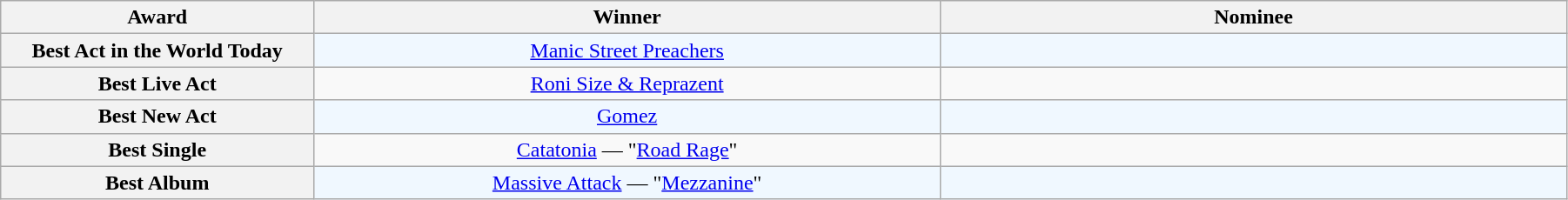<table class="wikitable" rowspan=2 style="text-align: center; width:95%;">
<tr>
<th scope="col" style="width:10%;">Award</th>
<th scope="col" style="width:20%;">Winner</th>
<th scope="col" style="width:20%;">Nominee</th>
</tr>
<tr>
<th scope="row" style="text-align:center">Best Act in the World Today</th>
<td style="background:#F0F8FF"><a href='#'>Manic Street Preachers</a></td>
<td style="background:#F0F8FF; font-size: 85%;"></td>
</tr>
<tr>
<th scope="row" style="text-align:center">Best Live Act</th>
<td><a href='#'>Roni Size & Reprazent</a></td>
<td style="font-size: 85%;"></td>
</tr>
<tr>
<th scope="row" style="text-align:center">Best New Act</th>
<td style="background:#F0F8FF"><a href='#'>Gomez</a></td>
<td style="background:#F0F8FF; font-size: 85%;"></td>
</tr>
<tr>
<th scope="row" style="text-align:center">Best Single</th>
<td><a href='#'>Catatonia</a> — "<a href='#'>Road Rage</a>"</td>
<td style="font-size: 85%;"></td>
</tr>
<tr>
<th scope="row" style="text-align:center">Best Album</th>
<td style="background:#F0F8FF"><a href='#'>Massive Attack</a> — "<a href='#'>Mezzanine</a>"</td>
<td style="background:#F0F8FF; font-size: 85%;"></td>
</tr>
</table>
